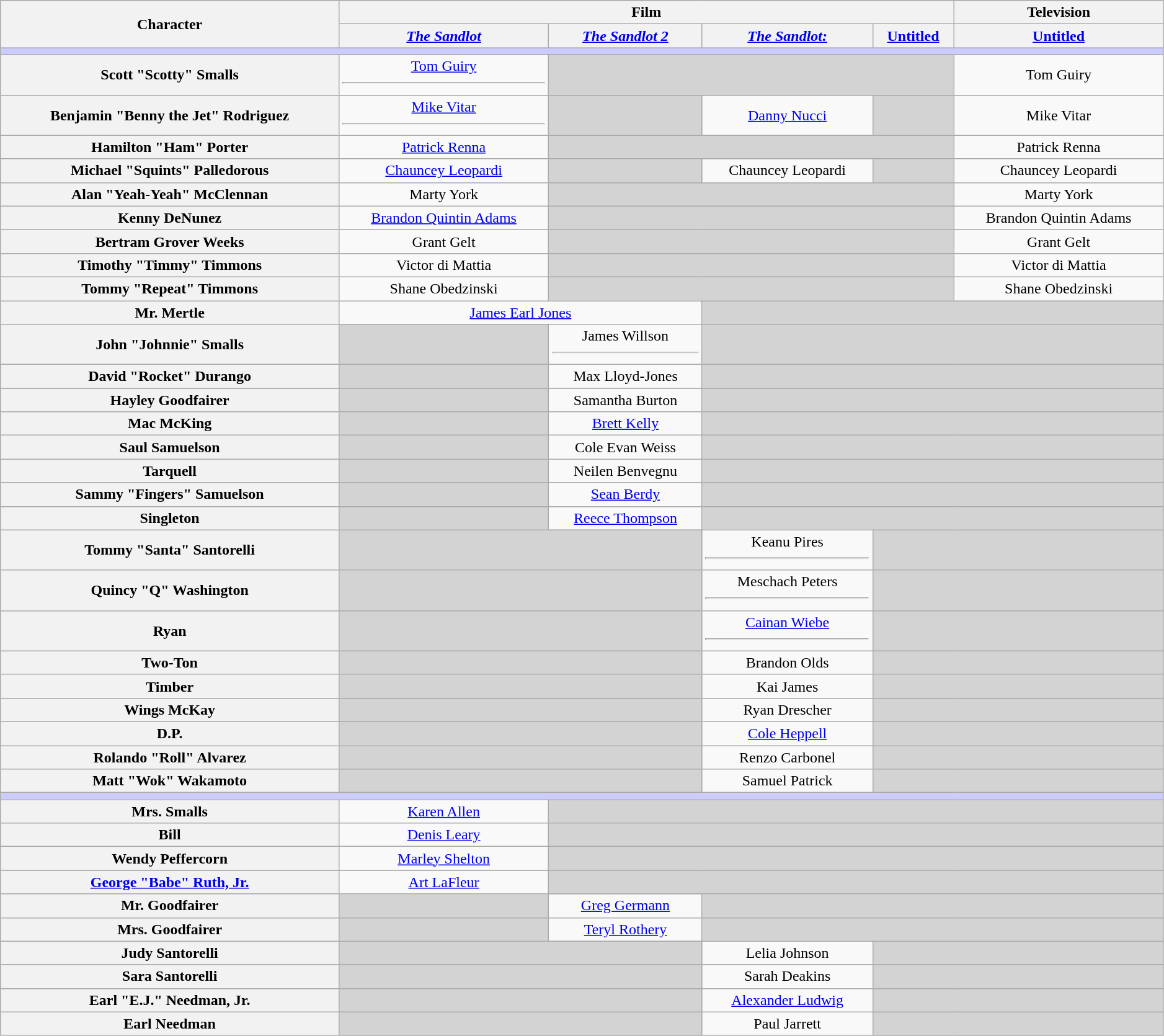<table class="wikitable" style="text-align:center; width:99%;">
<tr>
<th rowspan="2">Character</th>
<th colspan="4" style="text-align:center;">Film</th>
<th style="text-align:center;">Television</th>
</tr>
<tr>
<th style="text-align:center;"><em><a href='#'>The Sandlot</a></em></th>
<th style="text-align:center;"><em><a href='#'>The Sandlot 2</a></em></th>
<th style="text-align:center;"><em><a href='#'>The Sandlot: <br></a></em></th>
<th style="text-align:center;"><a href='#'>Untitled <br></a></th>
<th style="text-align:center;"><a href='#'>Untitled <br></a></th>
</tr>
<tr>
<th style="background-color:#ccccff;" colspan="6"></th>
</tr>
<tr>
<th scope="row">Scott "Scotty" Smalls</th>
<td><a href='#'>Tom Guiry</a><hr></td>
<td colspan="3" style="background:lightgrey;"> </td>
<td>Tom Guiry</td>
</tr>
<tr>
<th scope="row">Benjamin "Benny the Jet" Rodriguez</th>
<td><a href='#'>Mike Vitar</a><hr></td>
<td style="background:lightgrey;"> </td>
<td><a href='#'>Danny Nucci</a></td>
<td style="background:lightgrey;"> </td>
<td>Mike Vitar</td>
</tr>
<tr>
<th scope="row">Hamilton "Ham" Porter</th>
<td><a href='#'>Patrick Renna</a></td>
<td colspan="3" style="background:lightgrey;"> </td>
<td>Patrick Renna</td>
</tr>
<tr>
<th scope="row">Michael "Squints" Palledorous</th>
<td><a href='#'>Chauncey Leopardi</a></td>
<td style="background:lightgrey;"> </td>
<td>Chauncey Leopardi</td>
<td style="background:lightgrey;"> </td>
<td>Chauncey Leopardi</td>
</tr>
<tr>
<th scope="row">Alan "Yeah-Yeah" McClennan</th>
<td>Marty York</td>
<td colspan="3" style="background:lightgrey;"> </td>
<td>Marty York</td>
</tr>
<tr>
<th scope="row">Kenny DeNunez</th>
<td><a href='#'>Brandon Quintin Adams</a></td>
<td colspan="3" style="background:lightgrey;"> </td>
<td>Brandon Quintin Adams</td>
</tr>
<tr>
<th scope="row">Bertram Grover Weeks</th>
<td>Grant Gelt</td>
<td colspan="3" style="background:lightgrey;"> </td>
<td>Grant Gelt</td>
</tr>
<tr>
<th scope="row">Timothy "Timmy" Timmons</th>
<td>Victor di Mattia</td>
<td colspan="3" style="background:lightgrey;"> </td>
<td>Victor di Mattia</td>
</tr>
<tr>
<th scope="row">Tommy "Repeat" Timmons</th>
<td>Shane Obedzinski</td>
<td colspan="3" style="background:lightgrey;"> </td>
<td>Shane Obedzinski</td>
</tr>
<tr>
<th scope="row">Mr. Mertle</th>
<td colspan="2"><a href='#'>James Earl Jones</a></td>
<td colspan="3" style="background:lightgrey;"> </td>
</tr>
<tr>
<th scope="row">John "Johnnie" Smalls</th>
<td style="background:lightgrey;"> </td>
<td>James Willson<hr></td>
<td colspan="3" style="background:lightgrey;"> </td>
</tr>
<tr>
<th scope="row">David "Rocket" Durango</th>
<td style="background:lightgrey;"> </td>
<td>Max Lloyd-Jones</td>
<td colspan="3" style="background:lightgrey;"> </td>
</tr>
<tr>
<th scope="row">Hayley Goodfairer</th>
<td style="background:lightgrey;"> </td>
<td>Samantha Burton</td>
<td colspan="3" style="background:lightgrey;"> </td>
</tr>
<tr>
<th scope="row">Mac McKing</th>
<td style="background:lightgrey;"> </td>
<td><a href='#'>Brett Kelly</a></td>
<td colspan="3" style="background:lightgrey;"> </td>
</tr>
<tr>
<th scope="row">Saul Samuelson</th>
<td style="background:lightgrey;"> </td>
<td>Cole Evan Weiss</td>
<td colspan="3" style="background:lightgrey;"> </td>
</tr>
<tr>
<th scope="row">Tarquell</th>
<td style="background:lightgrey;"> </td>
<td>Neilen Benvegnu</td>
<td colspan="3" style="background:lightgrey;"> </td>
</tr>
<tr>
<th scope="row">Sammy "Fingers" Samuelson</th>
<td style="background:lightgrey;"> </td>
<td><a href='#'>Sean Berdy</a></td>
<td colspan="3" style="background:lightgrey;"> </td>
</tr>
<tr>
<th scope="row">Singleton</th>
<td style="background:lightgrey;"> </td>
<td><a href='#'>Reece Thompson</a></td>
<td colspan="3" style="background:lightgrey;"> </td>
</tr>
<tr>
<th scope="row">Tommy "Santa" Santorelli</th>
<td colspan="2" style="background:lightgrey;"> </td>
<td>Keanu Pires<hr></td>
<td colspan="2" style="background:lightgrey;"> </td>
</tr>
<tr>
<th scope="row">Quincy "Q" Washington</th>
<td colspan="2" style="background:lightgrey;"> </td>
<td>Meschach Peters<hr></td>
<td colspan="2" style="background:lightgrey;"> </td>
</tr>
<tr>
<th scope="row">Ryan</th>
<td colspan="2" style="background:lightgrey;"> </td>
<td><a href='#'>Cainan Wiebe</a><hr></td>
<td colspan="2" style="background:lightgrey;"> </td>
</tr>
<tr>
<th scope="row">Two-Ton</th>
<td colspan="2" style="background:lightgrey;"> </td>
<td>Brandon Olds</td>
<td colspan="2" style="background:lightgrey;"> </td>
</tr>
<tr>
<th scope="row">Timber</th>
<td colspan="2" style="background:lightgrey;"> </td>
<td>Kai James</td>
<td colspan="2" style="background:lightgrey;"> </td>
</tr>
<tr>
<th scope="row">Wings McKay</th>
<td colspan="2" style="background:lightgrey;"> </td>
<td>Ryan Drescher</td>
<td colspan="2" style="background:lightgrey;"> </td>
</tr>
<tr>
<th scope="row">D.P.</th>
<td colspan="2" style="background:lightgrey;"> </td>
<td><a href='#'>Cole Heppell</a></td>
<td colspan="2" style="background:lightgrey;"> </td>
</tr>
<tr>
<th scope="row">Rolando "Roll" Alvarez</th>
<td colspan="2" style="background:lightgrey;"> </td>
<td>Renzo Carbonel</td>
<td colspan="2" style="background:lightgrey;"> </td>
</tr>
<tr>
<th scope="row">Matt "Wok" Wakamoto</th>
<td colspan="2" style="background:lightgrey;"> </td>
<td>Samuel Patrick</td>
<td colspan="2" style="background:lightgrey;"> </td>
</tr>
<tr>
<th style="background-color:#ccccff;" colspan="6"></th>
</tr>
<tr>
<th scope="row">Mrs. Smalls</th>
<td><a href='#'>Karen Allen</a></td>
<td colspan="4" style="background:lightgrey;"> </td>
</tr>
<tr>
<th scope="row">Bill</th>
<td><a href='#'>Denis Leary</a></td>
<td colspan="4" style="background:lightgrey;"> </td>
</tr>
<tr>
<th scope="row">Wendy Peffercorn</th>
<td><a href='#'>Marley Shelton</a></td>
<td colspan="4" style="background:lightgrey;"> </td>
</tr>
<tr>
<th scope="row"><a href='#'>George "Babe" Ruth, Jr.</a></th>
<td><a href='#'>Art LaFleur</a></td>
<td colspan="4" style="background:lightgrey;"> </td>
</tr>
<tr>
<th scope="row">Mr. Goodfairer</th>
<td style="background:lightgrey;"> </td>
<td><a href='#'>Greg Germann</a></td>
<td colspan="3" style="background:lightgrey;"> </td>
</tr>
<tr>
<th scope="row">Mrs. Goodfairer</th>
<td style="background:lightgrey;"> </td>
<td><a href='#'>Teryl Rothery</a></td>
<td colspan="3" style="background:lightgrey;"> </td>
</tr>
<tr>
<th scope="row">Judy Santorelli</th>
<td colspan="2" style="background:lightgrey;"> </td>
<td>Lelia Johnson</td>
<td colspan="2" style="background:lightgrey;"> </td>
</tr>
<tr>
<th scope="row">Sara Santorelli</th>
<td colspan="2" style="background:lightgrey;"> </td>
<td>Sarah Deakins</td>
<td colspan="2" style="background:lightgrey;"> </td>
</tr>
<tr>
<th scope="row">Earl "E.J." Needman, Jr.</th>
<td colspan="2" style="background:lightgrey;"> </td>
<td><a href='#'>Alexander Ludwig</a></td>
<td colspan="2" style="background:lightgrey;"> </td>
</tr>
<tr>
<th scope="row">Earl Needman</th>
<td colspan="2" style="background:lightgrey;"> </td>
<td>Paul Jarrett</td>
<td colspan="2" style="background:lightgrey;"> </td>
</tr>
</table>
